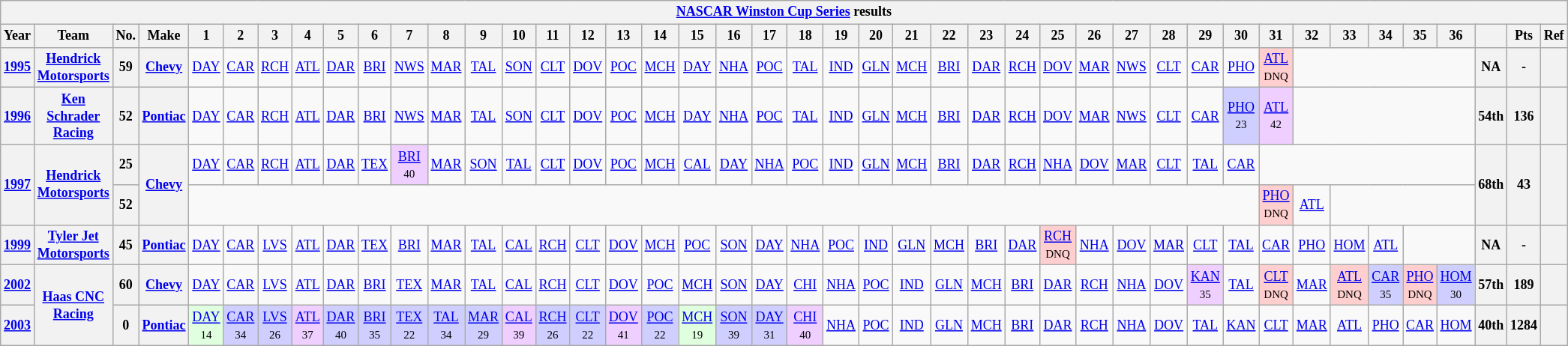<table class="wikitable" style="text-align:center; font-size:75%">
<tr>
<th colspan=45><a href='#'>NASCAR Winston Cup Series</a> results</th>
</tr>
<tr>
<th>Year</th>
<th>Team</th>
<th>No.</th>
<th>Make</th>
<th>1</th>
<th>2</th>
<th>3</th>
<th>4</th>
<th>5</th>
<th>6</th>
<th>7</th>
<th>8</th>
<th>9</th>
<th>10</th>
<th>11</th>
<th>12</th>
<th>13</th>
<th>14</th>
<th>15</th>
<th>16</th>
<th>17</th>
<th>18</th>
<th>19</th>
<th>20</th>
<th>21</th>
<th>22</th>
<th>23</th>
<th>24</th>
<th>25</th>
<th>26</th>
<th>27</th>
<th>28</th>
<th>29</th>
<th>30</th>
<th>31</th>
<th>32</th>
<th>33</th>
<th>34</th>
<th>35</th>
<th>36</th>
<th></th>
<th>Pts</th>
<th>Ref</th>
</tr>
<tr>
<th><a href='#'>1995</a></th>
<th><a href='#'>Hendrick Motorsports</a></th>
<th>59</th>
<th><a href='#'>Chevy</a></th>
<td><a href='#'>DAY</a></td>
<td><a href='#'>CAR</a></td>
<td><a href='#'>RCH</a></td>
<td><a href='#'>ATL</a></td>
<td><a href='#'>DAR</a></td>
<td><a href='#'>BRI</a></td>
<td><a href='#'>NWS</a></td>
<td><a href='#'>MAR</a></td>
<td><a href='#'>TAL</a></td>
<td><a href='#'>SON</a></td>
<td><a href='#'>CLT</a></td>
<td><a href='#'>DOV</a></td>
<td><a href='#'>POC</a></td>
<td><a href='#'>MCH</a></td>
<td><a href='#'>DAY</a></td>
<td><a href='#'>NHA</a></td>
<td><a href='#'>POC</a></td>
<td><a href='#'>TAL</a></td>
<td><a href='#'>IND</a></td>
<td><a href='#'>GLN</a></td>
<td><a href='#'>MCH</a></td>
<td><a href='#'>BRI</a></td>
<td><a href='#'>DAR</a></td>
<td><a href='#'>RCH</a></td>
<td><a href='#'>DOV</a></td>
<td><a href='#'>MAR</a></td>
<td><a href='#'>NWS</a></td>
<td><a href='#'>CLT</a></td>
<td><a href='#'>CAR</a></td>
<td><a href='#'>PHO</a></td>
<td style="background:#FFCFCF;"><a href='#'>ATL</a><br><small>DNQ</small></td>
<td colspan=5></td>
<th>NA</th>
<th>-</th>
<th></th>
</tr>
<tr>
<th><a href='#'>1996</a></th>
<th><a href='#'>Ken Schrader Racing</a></th>
<th>52</th>
<th><a href='#'>Pontiac</a></th>
<td><a href='#'>DAY</a></td>
<td><a href='#'>CAR</a></td>
<td><a href='#'>RCH</a></td>
<td><a href='#'>ATL</a></td>
<td><a href='#'>DAR</a></td>
<td><a href='#'>BRI</a></td>
<td><a href='#'>NWS</a></td>
<td><a href='#'>MAR</a></td>
<td><a href='#'>TAL</a></td>
<td><a href='#'>SON</a></td>
<td><a href='#'>CLT</a></td>
<td><a href='#'>DOV</a></td>
<td><a href='#'>POC</a></td>
<td><a href='#'>MCH</a></td>
<td><a href='#'>DAY</a></td>
<td><a href='#'>NHA</a></td>
<td><a href='#'>POC</a></td>
<td><a href='#'>TAL</a></td>
<td><a href='#'>IND</a></td>
<td><a href='#'>GLN</a></td>
<td><a href='#'>MCH</a></td>
<td><a href='#'>BRI</a></td>
<td><a href='#'>DAR</a></td>
<td><a href='#'>RCH</a></td>
<td><a href='#'>DOV</a></td>
<td><a href='#'>MAR</a></td>
<td><a href='#'>NWS</a></td>
<td><a href='#'>CLT</a></td>
<td><a href='#'>CAR</a></td>
<td style="background:#CFCFFF;"><a href='#'>PHO</a><br><small>23</small></td>
<td style="background:#EFCFFF;"><a href='#'>ATL</a><br><small>42</small></td>
<td colspan=5></td>
<th>54th</th>
<th>136</th>
<th></th>
</tr>
<tr>
<th rowspan=2><a href='#'>1997</a></th>
<th rowspan=2><a href='#'>Hendrick Motorsports</a></th>
<th>25</th>
<th rowspan=2><a href='#'>Chevy</a></th>
<td><a href='#'>DAY</a></td>
<td><a href='#'>CAR</a></td>
<td><a href='#'>RCH</a></td>
<td><a href='#'>ATL</a></td>
<td><a href='#'>DAR</a></td>
<td><a href='#'>TEX</a></td>
<td style="background:#EFCFFF;"><a href='#'>BRI</a><br><small>40</small></td>
<td><a href='#'>MAR</a></td>
<td><a href='#'>SON</a></td>
<td><a href='#'>TAL</a></td>
<td><a href='#'>CLT</a></td>
<td><a href='#'>DOV</a></td>
<td><a href='#'>POC</a></td>
<td><a href='#'>MCH</a></td>
<td><a href='#'>CAL</a></td>
<td><a href='#'>DAY</a></td>
<td><a href='#'>NHA</a></td>
<td><a href='#'>POC</a></td>
<td><a href='#'>IND</a></td>
<td><a href='#'>GLN</a></td>
<td><a href='#'>MCH</a></td>
<td><a href='#'>BRI</a></td>
<td><a href='#'>DAR</a></td>
<td><a href='#'>RCH</a></td>
<td><a href='#'>NHA</a></td>
<td><a href='#'>DOV</a></td>
<td><a href='#'>MAR</a></td>
<td><a href='#'>CLT</a></td>
<td><a href='#'>TAL</a></td>
<td><a href='#'>CAR</a></td>
<td colspan=6></td>
<th rowspan=2>68th</th>
<th rowspan=2>43</th>
<th rowspan=2></th>
</tr>
<tr>
<th>52</th>
<td colspan=30></td>
<td style="background:#FFCFCF;"><a href='#'>PHO</a><br><small>DNQ</small></td>
<td><a href='#'>ATL</a></td>
<td colspan=4></td>
</tr>
<tr>
<th><a href='#'>1999</a></th>
<th><a href='#'>Tyler Jet Motorsports</a></th>
<th>45</th>
<th><a href='#'>Pontiac</a></th>
<td><a href='#'>DAY</a></td>
<td><a href='#'>CAR</a></td>
<td><a href='#'>LVS</a></td>
<td><a href='#'>ATL</a></td>
<td><a href='#'>DAR</a></td>
<td><a href='#'>TEX</a></td>
<td><a href='#'>BRI</a></td>
<td><a href='#'>MAR</a></td>
<td><a href='#'>TAL</a></td>
<td><a href='#'>CAL</a></td>
<td><a href='#'>RCH</a></td>
<td><a href='#'>CLT</a></td>
<td><a href='#'>DOV</a></td>
<td><a href='#'>MCH</a></td>
<td><a href='#'>POC</a></td>
<td><a href='#'>SON</a></td>
<td><a href='#'>DAY</a></td>
<td><a href='#'>NHA</a></td>
<td><a href='#'>POC</a></td>
<td><a href='#'>IND</a></td>
<td><a href='#'>GLN</a></td>
<td><a href='#'>MCH</a></td>
<td><a href='#'>BRI</a></td>
<td><a href='#'>DAR</a></td>
<td style="background:#FFCFCF;"><a href='#'>RCH</a><br><small>DNQ</small></td>
<td><a href='#'>NHA</a></td>
<td><a href='#'>DOV</a></td>
<td><a href='#'>MAR</a></td>
<td><a href='#'>CLT</a></td>
<td><a href='#'>TAL</a></td>
<td><a href='#'>CAR</a></td>
<td><a href='#'>PHO</a></td>
<td><a href='#'>HOM</a></td>
<td><a href='#'>ATL</a></td>
<td colspan=2></td>
<th>NA</th>
<th>-</th>
<th></th>
</tr>
<tr>
<th><a href='#'>2002</a></th>
<th rowspan=2><a href='#'>Haas CNC Racing</a></th>
<th>60</th>
<th><a href='#'>Chevy</a></th>
<td><a href='#'>DAY</a></td>
<td><a href='#'>CAR</a></td>
<td><a href='#'>LVS</a></td>
<td><a href='#'>ATL</a></td>
<td><a href='#'>DAR</a></td>
<td><a href='#'>BRI</a></td>
<td><a href='#'>TEX</a></td>
<td><a href='#'>MAR</a></td>
<td><a href='#'>TAL</a></td>
<td><a href='#'>CAL</a></td>
<td><a href='#'>RCH</a></td>
<td><a href='#'>CLT</a></td>
<td><a href='#'>DOV</a></td>
<td><a href='#'>POC</a></td>
<td><a href='#'>MCH</a></td>
<td><a href='#'>SON</a></td>
<td><a href='#'>DAY</a></td>
<td><a href='#'>CHI</a></td>
<td><a href='#'>NHA</a></td>
<td><a href='#'>POC</a></td>
<td><a href='#'>IND</a></td>
<td><a href='#'>GLN</a></td>
<td><a href='#'>MCH</a></td>
<td><a href='#'>BRI</a></td>
<td><a href='#'>DAR</a></td>
<td><a href='#'>RCH</a></td>
<td><a href='#'>NHA</a></td>
<td><a href='#'>DOV</a></td>
<td style="background:#EFCFFF;"><a href='#'>KAN</a><br><small>35</small></td>
<td><a href='#'>TAL</a></td>
<td style="background:#FFCFCF;"><a href='#'>CLT</a><br><small>DNQ</small></td>
<td><a href='#'>MAR</a></td>
<td style="background:#FFCFCF;"><a href='#'>ATL</a><br><small>DNQ</small></td>
<td style="background:#CFCFFF;"><a href='#'>CAR</a><br><small>35</small></td>
<td style="background:#FFCFCF;"><a href='#'>PHO</a><br><small>DNQ</small></td>
<td style="background:#CFCFFF;"><a href='#'>HOM</a><br><small>30</small></td>
<th>57th</th>
<th>189</th>
<th></th>
</tr>
<tr>
<th><a href='#'>2003</a></th>
<th>0</th>
<th><a href='#'>Pontiac</a></th>
<td style="background:#DFFFDF;"><a href='#'>DAY</a><br><small>14</small></td>
<td style="background:#CFCFFF;"><a href='#'>CAR</a><br><small>34</small></td>
<td style="background:#CFCFFF;"><a href='#'>LVS</a><br><small>26</small></td>
<td style="background:#EFCFFF;"><a href='#'>ATL</a><br><small>37</small></td>
<td style="background:#CFCFFF;"><a href='#'>DAR</a><br><small>40</small></td>
<td style="background:#CFCFFF;"><a href='#'>BRI</a><br><small>35</small></td>
<td style="background:#CFCFFF;"><a href='#'>TEX</a><br><small>22</small></td>
<td style="background:#CFCFFF;"><a href='#'>TAL</a><br><small>34</small></td>
<td style="background:#CFCFFF;"><a href='#'>MAR</a><br><small>29</small></td>
<td style="background:#EFCFFF;"><a href='#'>CAL</a><br><small>39</small></td>
<td style="background:#CFCFFF;"><a href='#'>RCH</a><br><small>26</small></td>
<td style="background:#CFCFFF;"><a href='#'>CLT</a><br><small>22</small></td>
<td style="background:#EFCFFF;"><a href='#'>DOV</a><br><small>41</small></td>
<td style="background:#CFCFFF;"><a href='#'>POC</a><br><small>22</small></td>
<td style="background:#DFFFDF;"><a href='#'>MCH</a><br><small>19</small></td>
<td style="background:#CFCFFF;"><a href='#'>SON</a><br><small>39</small></td>
<td style="background:#CFCFFF;"><a href='#'>DAY</a><br><small>31</small></td>
<td style="background:#EFCFFF;"><a href='#'>CHI</a><br><small>40</small></td>
<td><a href='#'>NHA</a></td>
<td><a href='#'>POC</a></td>
<td><a href='#'>IND</a></td>
<td><a href='#'>GLN</a></td>
<td><a href='#'>MCH</a></td>
<td><a href='#'>BRI</a></td>
<td><a href='#'>DAR</a></td>
<td><a href='#'>RCH</a></td>
<td><a href='#'>NHA</a></td>
<td><a href='#'>DOV</a></td>
<td><a href='#'>TAL</a></td>
<td><a href='#'>KAN</a></td>
<td><a href='#'>CLT</a></td>
<td><a href='#'>MAR</a></td>
<td><a href='#'>ATL</a></td>
<td><a href='#'>PHO</a></td>
<td><a href='#'>CAR</a></td>
<td><a href='#'>HOM</a></td>
<th>40th</th>
<th>1284</th>
<th></th>
</tr>
</table>
